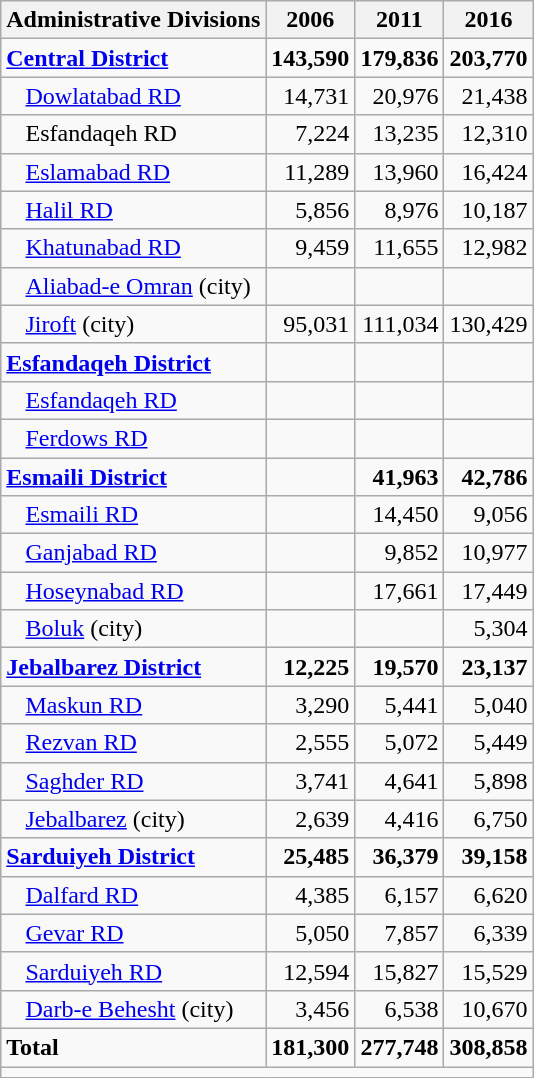<table class="wikitable">
<tr>
<th>Administrative Divisions</th>
<th>2006</th>
<th>2011</th>
<th>2016</th>
</tr>
<tr>
<td><strong><a href='#'>Central District</a></strong></td>
<td style="text-align: right;"><strong>143,590</strong></td>
<td style="text-align: right;"><strong>179,836</strong></td>
<td style="text-align: right;"><strong>203,770</strong></td>
</tr>
<tr>
<td style="padding-left: 1em;"><a href='#'>Dowlatabad RD</a></td>
<td style="text-align: right;">14,731</td>
<td style="text-align: right;">20,976</td>
<td style="text-align: right;">21,438</td>
</tr>
<tr>
<td style="padding-left: 1em;">Esfandaqeh RD</td>
<td style="text-align: right;">7,224</td>
<td style="text-align: right;">13,235</td>
<td style="text-align: right;">12,310</td>
</tr>
<tr>
<td style="padding-left: 1em;"><a href='#'>Eslamabad RD</a></td>
<td style="text-align: right;">11,289</td>
<td style="text-align: right;">13,960</td>
<td style="text-align: right;">16,424</td>
</tr>
<tr>
<td style="padding-left: 1em;"><a href='#'>Halil RD</a></td>
<td style="text-align: right;">5,856</td>
<td style="text-align: right;">8,976</td>
<td style="text-align: right;">10,187</td>
</tr>
<tr>
<td style="padding-left: 1em;"><a href='#'>Khatunabad RD</a></td>
<td style="text-align: right;">9,459</td>
<td style="text-align: right;">11,655</td>
<td style="text-align: right;">12,982</td>
</tr>
<tr>
<td style="padding-left: 1em;"><a href='#'>Aliabad-e Omran</a> (city)</td>
<td style="text-align: right;"></td>
<td style="text-align: right;"></td>
<td style="text-align: right;"></td>
</tr>
<tr>
<td style="padding-left: 1em;"><a href='#'>Jiroft</a> (city)</td>
<td style="text-align: right;">95,031</td>
<td style="text-align: right;">111,034</td>
<td style="text-align: right;">130,429</td>
</tr>
<tr>
<td><strong><a href='#'>Esfandaqeh District</a></strong></td>
<td style="text-align: right;"></td>
<td style="text-align: right;"></td>
<td style="text-align: right;"></td>
</tr>
<tr>
<td style="padding-left: 1em;"><a href='#'>Esfandaqeh RD</a></td>
<td style="text-align: right;"></td>
<td style="text-align: right;"></td>
<td style="text-align: right;"></td>
</tr>
<tr>
<td style="padding-left: 1em;"><a href='#'>Ferdows RD</a></td>
<td style="text-align: right;"></td>
<td style="text-align: right;"></td>
<td style="text-align: right;"></td>
</tr>
<tr>
<td><strong><a href='#'>Esmaili District</a></strong></td>
<td style="text-align: right;"></td>
<td style="text-align: right;"><strong>41,963</strong></td>
<td style="text-align: right;"><strong>42,786</strong></td>
</tr>
<tr>
<td style="padding-left: 1em;"><a href='#'>Esmaili RD</a></td>
<td style="text-align: right;"></td>
<td style="text-align: right;">14,450</td>
<td style="text-align: right;">9,056</td>
</tr>
<tr>
<td style="padding-left: 1em;"><a href='#'>Ganjabad RD</a></td>
<td style="text-align: right;"></td>
<td style="text-align: right;">9,852</td>
<td style="text-align: right;">10,977</td>
</tr>
<tr>
<td style="padding-left: 1em;"><a href='#'>Hoseynabad RD</a></td>
<td style="text-align: right;"></td>
<td style="text-align: right;">17,661</td>
<td style="text-align: right;">17,449</td>
</tr>
<tr>
<td style="padding-left: 1em;"><a href='#'>Boluk</a> (city)</td>
<td style="text-align: right;"></td>
<td style="text-align: right;"></td>
<td style="text-align: right;">5,304</td>
</tr>
<tr>
<td><strong><a href='#'>Jebalbarez District</a></strong></td>
<td style="text-align: right;"><strong>12,225</strong></td>
<td style="text-align: right;"><strong>19,570</strong></td>
<td style="text-align: right;"><strong>23,137</strong></td>
</tr>
<tr>
<td style="padding-left: 1em;"><a href='#'>Maskun RD</a></td>
<td style="text-align: right;">3,290</td>
<td style="text-align: right;">5,441</td>
<td style="text-align: right;">5,040</td>
</tr>
<tr>
<td style="padding-left: 1em;"><a href='#'>Rezvan RD</a></td>
<td style="text-align: right;">2,555</td>
<td style="text-align: right;">5,072</td>
<td style="text-align: right;">5,449</td>
</tr>
<tr>
<td style="padding-left: 1em;"><a href='#'>Saghder RD</a></td>
<td style="text-align: right;">3,741</td>
<td style="text-align: right;">4,641</td>
<td style="text-align: right;">5,898</td>
</tr>
<tr>
<td style="padding-left: 1em;"><a href='#'>Jebalbarez</a> (city)</td>
<td style="text-align: right;">2,639</td>
<td style="text-align: right;">4,416</td>
<td style="text-align: right;">6,750</td>
</tr>
<tr>
<td><strong><a href='#'>Sarduiyeh District</a></strong></td>
<td style="text-align: right;"><strong>25,485</strong></td>
<td style="text-align: right;"><strong>36,379</strong></td>
<td style="text-align: right;"><strong>39,158</strong></td>
</tr>
<tr>
<td style="padding-left: 1em;"><a href='#'>Dalfard RD</a></td>
<td style="text-align: right;">4,385</td>
<td style="text-align: right;">6,157</td>
<td style="text-align: right;">6,620</td>
</tr>
<tr>
<td style="padding-left: 1em;"><a href='#'>Gevar RD</a></td>
<td style="text-align: right;">5,050</td>
<td style="text-align: right;">7,857</td>
<td style="text-align: right;">6,339</td>
</tr>
<tr>
<td style="padding-left: 1em;"><a href='#'>Sarduiyeh RD</a></td>
<td style="text-align: right;">12,594</td>
<td style="text-align: right;">15,827</td>
<td style="text-align: right;">15,529</td>
</tr>
<tr>
<td style="padding-left: 1em;"><a href='#'>Darb-e Behesht</a> (city)</td>
<td style="text-align: right;">3,456</td>
<td style="text-align: right;">6,538</td>
<td style="text-align: right;">10,670</td>
</tr>
<tr>
<td><strong>Total</strong></td>
<td style="text-align: right;"><strong>181,300</strong></td>
<td style="text-align: right;"><strong>277,748</strong></td>
<td style="text-align: right;"><strong>308,858</strong></td>
</tr>
<tr>
<td colspan=4></td>
</tr>
</table>
